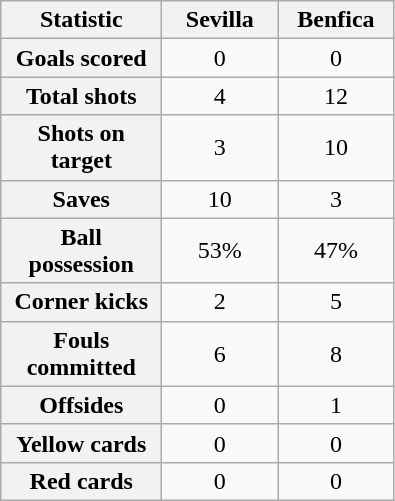<table class="wikitable plainrowheaders" style="text-align:center">
<tr>
<th scope="col" style="width:100px">Statistic</th>
<th scope="col" style="width:70px">Sevilla</th>
<th scope="col" style="width:70px">Benfica</th>
</tr>
<tr>
<th scope=row>Goals scored</th>
<td>0</td>
<td>0</td>
</tr>
<tr>
<th scope=row>Total shots</th>
<td>4</td>
<td>12</td>
</tr>
<tr>
<th scope=row>Shots on target</th>
<td>3</td>
<td>10</td>
</tr>
<tr>
<th scope=row>Saves</th>
<td>10</td>
<td>3</td>
</tr>
<tr>
<th scope=row>Ball possession</th>
<td>53%</td>
<td>47%</td>
</tr>
<tr>
<th scope=row>Corner kicks</th>
<td>2</td>
<td>5</td>
</tr>
<tr>
<th scope=row>Fouls committed</th>
<td>6</td>
<td>8</td>
</tr>
<tr>
<th scope=row>Offsides</th>
<td>0</td>
<td>1</td>
</tr>
<tr>
<th scope=row>Yellow cards</th>
<td>0</td>
<td>0</td>
</tr>
<tr>
<th scope=row>Red cards</th>
<td>0</td>
<td>0</td>
</tr>
</table>
